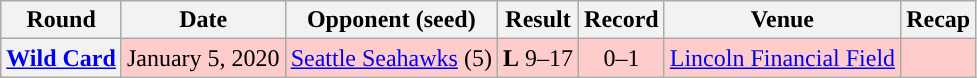<table class="wikitable" style="text-align:center">
<tr>
<th>Round</th>
<th>Date</th>
<th>Opponent (seed)</th>
<th>Result</th>
<th>Record</th>
<th>Venue</th>
<th>Recap</th>
</tr>
<tr style="background:#fcc">
<th><a href='#'>Wild Card</a></th>
<td>January 5, 2020</td>
<td><a href='#'>Seattle Seahawks</a> (5)</td>
<td><strong>L</strong> 9–17</td>
<td>0–1</td>
<td><a href='#'>Lincoln Financial Field</a></td>
<td></td>
</tr>
</table>
